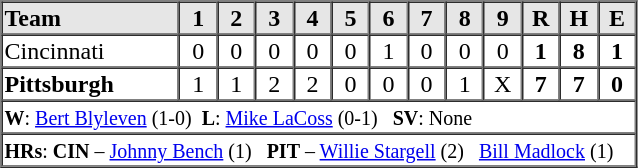<table border=1 cellspacing=0 width=425 style="margin-left:3em;">
<tr style="text-align:center; background-color:#e6e6e6;">
<th align=left width=28%>Team</th>
<th width=6%>1</th>
<th width=6%>2</th>
<th width=6%>3</th>
<th width=6%>4</th>
<th width=6%>5</th>
<th width=6%>6</th>
<th width=6%>7</th>
<th width=6%>8</th>
<th width=6%>9</th>
<th width=6%>R</th>
<th width=6%>H</th>
<th width=6%>E</th>
</tr>
<tr style="text-align:center;">
<td align=left>Cincinnati</td>
<td>0</td>
<td>0</td>
<td>0</td>
<td>0</td>
<td>0</td>
<td>1</td>
<td>0</td>
<td>0</td>
<td>0</td>
<td><strong>1</strong></td>
<td><strong>8</strong></td>
<td><strong>1</strong></td>
</tr>
<tr style="text-align:center;">
<td align=left><strong>Pittsburgh</strong></td>
<td>1</td>
<td>1</td>
<td>2</td>
<td>2</td>
<td>0</td>
<td>0</td>
<td>0</td>
<td>1</td>
<td>X</td>
<td><strong>7</strong></td>
<td><strong>7</strong></td>
<td><strong>0</strong></td>
</tr>
<tr style="text-align:left;">
<td colspan=14><small><strong>W</strong>: <a href='#'>Bert Blyleven</a> (1-0)  <strong>L</strong>: <a href='#'>Mike LaCoss</a> (0-1)   <strong>SV</strong>: None</small></td>
</tr>
<tr style="text-align:left;">
<td colspan=14><small><strong>HRs</strong>: <strong>CIN</strong> – <a href='#'>Johnny Bench</a> (1)   <strong>PIT</strong> – <a href='#'>Willie Stargell</a> (2)   <a href='#'>Bill Madlock</a> (1)</small></td>
</tr>
</table>
